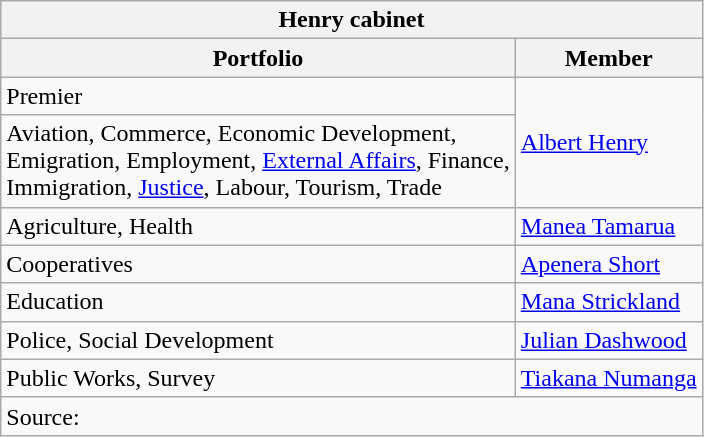<table class=wikitable>
<tr>
<th colspan=2>Henry cabinet</th>
</tr>
<tr>
<th>Portfolio</th>
<th>Member</th>
</tr>
<tr>
<td>Premier</td>
<td rowspan=2><a href='#'>Albert Henry</a></td>
</tr>
<tr>
<td>Aviation, Commerce, Economic Development,<br>Emigration, Employment, <a href='#'>External Affairs</a>, Finance,<br>Immigration, <a href='#'>Justice</a>, Labour, Tourism, Trade</td>
</tr>
<tr>
<td>Agriculture, Health</td>
<td><a href='#'>Manea Tamarua</a></td>
</tr>
<tr>
<td>Cooperatives</td>
<td><a href='#'>Apenera Short</a></td>
</tr>
<tr>
<td>Education</td>
<td><a href='#'>Mana Strickland</a></td>
</tr>
<tr>
<td>Police, Social Development</td>
<td><a href='#'>Julian Dashwood</a></td>
</tr>
<tr>
<td>Public Works, Survey</td>
<td><a href='#'>Tiakana Numanga</a></td>
</tr>
<tr>
<td colspan=2>Source: </td>
</tr>
</table>
